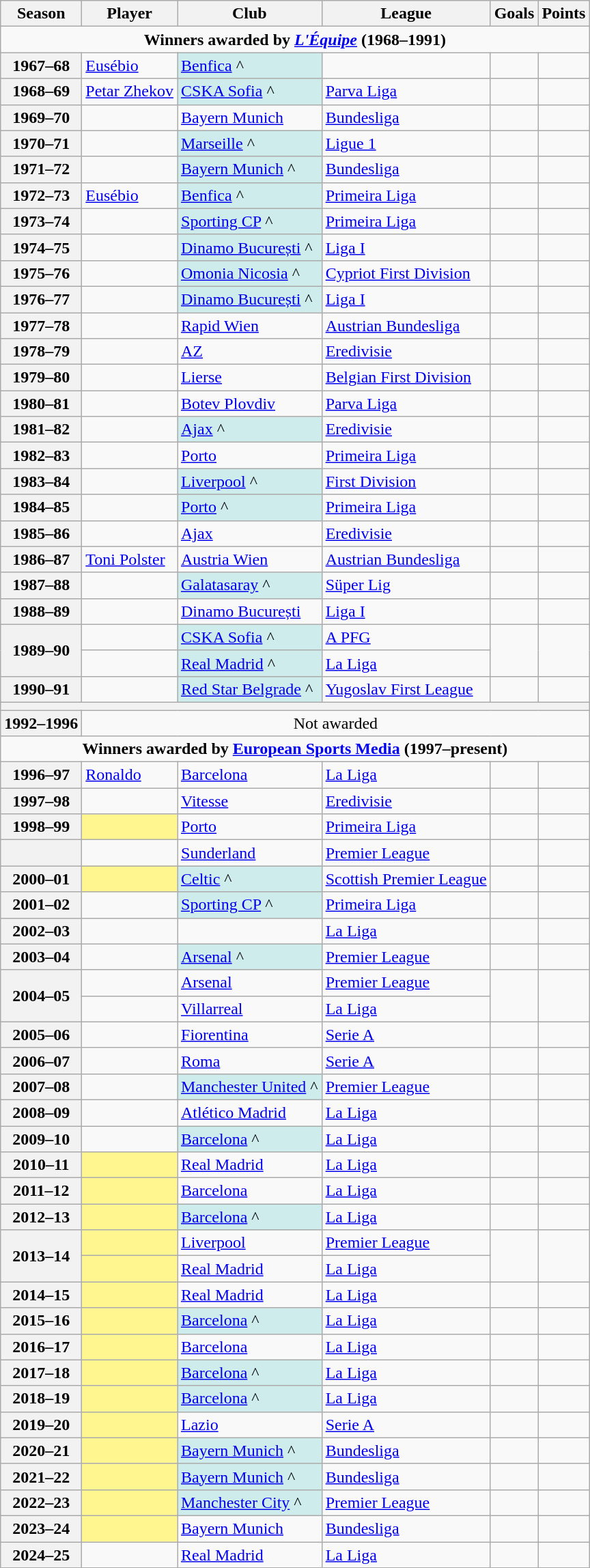<table class="wikitable plainrowheaders sortable">
<tr>
<th scope=col>Season</th>
<th scope=col>Player</th>
<th scope=col>Club</th>
<th scope=col>League</th>
<th scope=col>Goals</th>
<th scope=col>Points</th>
</tr>
<tr>
<td colspan=6 align=center><strong>Winners awarded by <em><a href='#'>L'Équipe</a></em> (1968–1991)</strong></td>
</tr>
<tr>
<th>1967–68</th>
<td> <a href='#'>Eusébio</a> </td>
<td style="background-color:#CFECEC"><a href='#'>Benfica</a> ^</td>
<td></td>
<td align=center></td>
<td align=center></td>
</tr>
<tr>
<th>1968–69</th>
<td> <a href='#'>Petar Zhekov</a></td>
<td style="background-color:#CFECEC"><a href='#'>CSKA Sofia</a> ^</td>
<td> <a href='#'>Parva Liga</a></td>
<td align=center></td>
<td align=center></td>
</tr>
<tr>
<th>1969–70</th>
<td>  </td>
<td><a href='#'>Bayern Munich</a></td>
<td> <a href='#'>Bundesliga</a></td>
<td align=center></td>
<td align=center></td>
</tr>
<tr>
<th>1970–71</th>
<td> </td>
<td style="background-color:#CFECEC"><a href='#'>Marseille</a> ^</td>
<td> <a href='#'>Ligue 1</a></td>
<td align=center></td>
<td align=center></td>
</tr>
<tr>
<th>1971–72</th>
<td>  </td>
<td style="background-color:#CFECEC"><a href='#'>Bayern Munich</a> ^</td>
<td> <a href='#'>Bundesliga</a></td>
<td align=center></td>
<td align=center></td>
</tr>
<tr>
<th>1972–73</th>
<td> <a href='#'>Eusébio</a> </td>
<td style="background-color:#CFECEC"><a href='#'>Benfica</a> ^</td>
<td> <a href='#'>Primeira Liga</a></td>
<td align=center></td>
<td align=center></td>
</tr>
<tr>
<th>1973–74</th>
<td> </td>
<td style="background-color:#CFECEC"><a href='#'>Sporting CP</a> ^</td>
<td> <a href='#'>Primeira Liga</a></td>
<td align=center></td>
<td align=center></td>
</tr>
<tr>
<th>1974–75</th>
<td>  </td>
<td style="background-color:#CFECEC"><a href='#'>Dinamo București</a> ^</td>
<td> <a href='#'>Liga I</a></td>
<td align=center></td>
<td align=center></td>
</tr>
<tr>
<th>1975–76</th>
<td> </td>
<td style="background-color:#CFECEC"><a href='#'>Omonia Nicosia</a> ^</td>
<td> <a href='#'>Cypriot First Division</a></td>
<td align=center></td>
<td align=center></td>
</tr>
<tr>
<th>1976–77</th>
<td>  </td>
<td style="background-color:#CFECEC"><a href='#'>Dinamo București</a> ^</td>
<td> <a href='#'>Liga I</a></td>
<td align=center></td>
<td align=center></td>
</tr>
<tr>
<th>1977–78</th>
<td> </td>
<td><a href='#'>Rapid Wien</a></td>
<td> <a href='#'>Austrian Bundesliga</a></td>
<td align=center></td>
<td align=center></td>
</tr>
<tr>
<th>1978–79</th>
<td> </td>
<td><a href='#'>AZ</a></td>
<td> <a href='#'>Eredivisie</a></td>
<td align=center></td>
<td align=center></td>
</tr>
<tr>
<th>1979–80</th>
<td> </td>
<td><a href='#'>Lierse</a></td>
<td> <a href='#'>Belgian First Division</a></td>
<td align=center></td>
<td align=center></td>
</tr>
<tr>
<th>1980–81</th>
<td> </td>
<td><a href='#'>Botev Plovdiv</a></td>
<td> <a href='#'>Parva Liga</a></td>
<td align=center></td>
<td align=center></td>
</tr>
<tr>
<th>1981–82</th>
<td> </td>
<td style="background-color:#CFECEC"><a href='#'>Ajax</a> ^</td>
<td> <a href='#'>Eredivisie</a></td>
<td align=center></td>
<td align=center></td>
</tr>
<tr>
<th>1982–83</th>
<td>  </td>
<td><a href='#'>Porto</a></td>
<td> <a href='#'>Primeira Liga</a></td>
<td align=center></td>
<td align=center></td>
</tr>
<tr>
<th>1983–84</th>
<td> </td>
<td style="background-color:#CFECEC"><a href='#'>Liverpool</a> ^</td>
<td> <a href='#'>First Division</a></td>
<td align=center></td>
<td align=center></td>
</tr>
<tr>
<th>1984–85</th>
<td>  </td>
<td style="background-color:#CFECEC"><a href='#'>Porto</a> ^</td>
<td> <a href='#'>Primeira Liga</a></td>
<td align=center></td>
<td align=center></td>
</tr>
<tr>
<th>1985–86</th>
<td> </td>
<td><a href='#'>Ajax</a></td>
<td> <a href='#'>Eredivisie</a></td>
<td align=center></td>
<td align=center></td>
</tr>
<tr>
<th>1986–87</th>
<td> <a href='#'>Toni Polster</a></td>
<td><a href='#'>Austria Wien</a></td>
<td> <a href='#'>Austrian Bundesliga</a></td>
<td align=center></td>
<td align=center></td>
</tr>
<tr>
<th>1987–88</th>
<td> </td>
<td style="background-color:#CFECEC"><a href='#'>Galatasaray</a> ^</td>
<td> <a href='#'>Süper Lig</a></td>
<td align=center></td>
<td align=center></td>
</tr>
<tr>
<th>1988–89</th>
<td> </td>
<td><a href='#'>Dinamo București</a></td>
<td> <a href='#'>Liga I</a></td>
<td align=center></td>
<td align=center></td>
</tr>
<tr>
<th rowspan=2>1989–90</th>
<td> </td>
<td style="background-color:#CFECEC"><a href='#'>CSKA Sofia</a> ^</td>
<td> <a href='#'>A PFG</a></td>
<td align=center rowspan=2></td>
<td align=center rowspan=2></td>
</tr>
<tr>
<td> </td>
<td style="background-color:#CFECEC"><a href='#'>Real Madrid</a> ^</td>
<td> <a href='#'>La Liga</a></td>
</tr>
<tr>
<th>1990–91</th>
<td> </td>
<td style="background-color:#CFECEC"><a href='#'>Red Star Belgrade</a> ^</td>
<td> <a href='#'>Yugoslav First League</a></td>
<td align=center></td>
<td align=center></td>
</tr>
<tr>
<th colspan="6"></th>
</tr>
<tr>
<th>1992–1996</th>
<td align="center" colspan="5">Not awarded</td>
</tr>
<tr>
<td colspan=6 align=center><strong>Winners awarded by <a href='#'>European Sports Media</a> (1997–present)</strong></td>
</tr>
<tr>
<th>1996–97</th>
<td> <a href='#'>Ronaldo</a></td>
<td><a href='#'>Barcelona</a></td>
<td> <a href='#'>La Liga</a></td>
<td align=center></td>
<td align=center></td>
</tr>
<tr>
<th>1997–98</th>
<td> </td>
<td><a href='#'>Vitesse</a></td>
<td> <a href='#'>Eredivisie</a></td>
<td align=center></td>
<td align=center></td>
</tr>
<tr>
<th>1998–99</th>
<td style="background-color: #FFF68F">  </td>
<td><a href='#'>Porto</a></td>
<td> <a href='#'>Primeira Liga</a></td>
<td align=center></td>
<td align=center></td>
</tr>
<tr>
<th></th>
<td> </td>
<td><a href='#'>Sunderland</a></td>
<td> <a href='#'>Premier League</a></td>
<td align=center></td>
<td align=center></td>
</tr>
<tr>
<th>2000–01</th>
<td style="background-color: #FFF68F"> </td>
<td style="background-color:#CFECEC"><a href='#'>Celtic</a> ^</td>
<td> <a href='#'>Scottish Premier League</a></td>
<td align=center></td>
<td align=center></td>
</tr>
<tr>
<th>2001–02</th>
<td>  </td>
<td style="background-color:#CFECEC"><a href='#'>Sporting CP</a> ^</td>
<td> <a href='#'>Primeira Liga</a></td>
<td align=center></td>
<td align=center></td>
</tr>
<tr>
<th>2002–03</th>
<td> </td>
<td></td>
<td> <a href='#'>La Liga</a></td>
<td align=center></td>
<td align=center></td>
</tr>
<tr>
<th>2003–04</th>
<td>  </td>
<td style="background-color:#CFECEC"><a href='#'>Arsenal</a> ^</td>
<td> <a href='#'>Premier League</a></td>
<td align=center></td>
<td align=center></td>
</tr>
<tr>
<th rowspan=2>2004–05</th>
<td>  </td>
<td><a href='#'>Arsenal</a></td>
<td> <a href='#'>Premier League</a></td>
<td align=center rowspan=2></td>
<td align=center rowspan=2></td>
</tr>
<tr>
<td>  </td>
<td><a href='#'>Villarreal</a></td>
<td> <a href='#'>La Liga</a></td>
</tr>
<tr>
<th>2005–06</th>
<td> </td>
<td><a href='#'>Fiorentina</a></td>
<td> <a href='#'>Serie A</a></td>
<td align=center></td>
<td align=center></td>
</tr>
<tr>
<th>2006–07</th>
<td> </td>
<td><a href='#'>Roma</a></td>
<td> <a href='#'>Serie A</a></td>
<td align=center></td>
<td align=center></td>
</tr>
<tr>
<th>2007–08</th>
<td>  </td>
<td style="background-color:#CFECEC"><a href='#'>Manchester United</a> ^</td>
<td> <a href='#'>Premier League</a></td>
<td align=center></td>
<td align=center></td>
</tr>
<tr>
<th>2008–09</th>
<td>  </td>
<td><a href='#'>Atlético Madrid</a></td>
<td> <a href='#'>La Liga</a></td>
<td align=center></td>
<td align=center></td>
</tr>
<tr>
<th>2009–10</th>
<td>  </td>
<td style="background-color:#CFECEC"><a href='#'>Barcelona</a> ^</td>
<td> <a href='#'>La Liga</a></td>
<td align=center></td>
<td align=center></td>
</tr>
<tr>
<th>2010–11</th>
<td style="background-color: #FFF68F"></td>
<td><a href='#'>Real Madrid</a></td>
<td> <a href='#'>La Liga</a></td>
<td align=center></td>
<td align=center></td>
</tr>
<tr>
<th>2011–12</th>
<td style="background-color: #FFF68F">  </td>
<td><a href='#'>Barcelona</a></td>
<td> <a href='#'>La Liga</a></td>
<td align=center></td>
<td align=center></td>
</tr>
<tr>
<th>2012–13</th>
<td style="background-color: #FFF68F">  </td>
<td style="background-color:#CFECEC"><a href='#'>Barcelona</a> ^</td>
<td> <a href='#'>La Liga</a></td>
<td align=center></td>
<td align=center></td>
</tr>
<tr>
<th rowspan=2>2013–14</th>
<td style="background-color: #FFF68F">  </td>
<td><a href='#'>Liverpool</a></td>
<td> <a href='#'>Premier League</a></td>
<td align=center rowspan=2></td>
<td align=center rowspan=2></td>
</tr>
<tr>
<td style="background-color: #FFF68F">  </td>
<td><a href='#'>Real Madrid</a></td>
<td> <a href='#'>La Liga</a></td>
</tr>
<tr>
<th>2014–15</th>
<td style="background-color: #FFF68F">  </td>
<td><a href='#'>Real Madrid</a></td>
<td> <a href='#'>La Liga</a></td>
<td align=center></td>
<td align=center></td>
</tr>
<tr>
<th>2015–16</th>
<td style="background-color: #FFF68F">  </td>
<td style="background-color:#CFECEC"><a href='#'>Barcelona</a> ^</td>
<td> <a href='#'>La Liga</a></td>
<td align=center></td>
<td align=center></td>
</tr>
<tr>
<th>2016–17</th>
<td style="background-color: #FFF68F">  </td>
<td><a href='#'>Barcelona</a></td>
<td> <a href='#'>La Liga</a></td>
<td align=center></td>
<td align=center></td>
</tr>
<tr>
<th>2017–18</th>
<td style="background-color: #FFF68F">  </td>
<td style="background-color:#CFECEC"><a href='#'>Barcelona</a> ^</td>
<td> <a href='#'>La Liga</a></td>
<td align=center></td>
<td align=center></td>
</tr>
<tr>
<th>2018–19</th>
<td style="background-color: #FFF68F">  </td>
<td style="background-color:#CFECEC"><a href='#'>Barcelona</a> ^</td>
<td> <a href='#'>La Liga</a></td>
<td align=center></td>
<td align=center></td>
</tr>
<tr>
<th>2019–20</th>
<td style="background-color: #FFF68F"> </td>
<td><a href='#'>Lazio</a></td>
<td> <a href='#'>Serie A</a></td>
<td align=center></td>
<td align=center></td>
</tr>
<tr>
<th>2020–21</th>
<td style="background-color: #FFF68F">  </td>
<td style="background-color:#CFECEC"><a href='#'>Bayern Munich</a> ^</td>
<td> <a href='#'>Bundesliga</a></td>
<td align=center></td>
<td align=center></td>
</tr>
<tr>
<th>2021–22</th>
<td style="background-color: #FFF68F">  </td>
<td style="background-color:#CFECEC"><a href='#'>Bayern Munich</a> ^</td>
<td> <a href='#'>Bundesliga</a></td>
<td align=center></td>
<td align=center></td>
</tr>
<tr>
<th>2022–23</th>
<td style="background-color: #FFF68F"> </td>
<td style="background-color:#CFECEC"><a href='#'>Manchester City</a> ^</td>
<td> <a href='#'>Premier League</a></td>
<td align=center></td>
<td align=center></td>
</tr>
<tr>
<th>2023–24</th>
<td style="background-color: #FFF68F"> </td>
<td><a href='#'>Bayern Munich</a></td>
<td> <a href='#'>Bundesliga</a></td>
<td align=center></td>
<td align=center></td>
</tr>
<tr>
<th>2024–25</th>
<td> </td>
<td><a href='#'>Real Madrid</a></td>
<td> <a href='#'>La Liga</a></td>
<td align=center></td>
<td align=center></td>
</tr>
</table>
